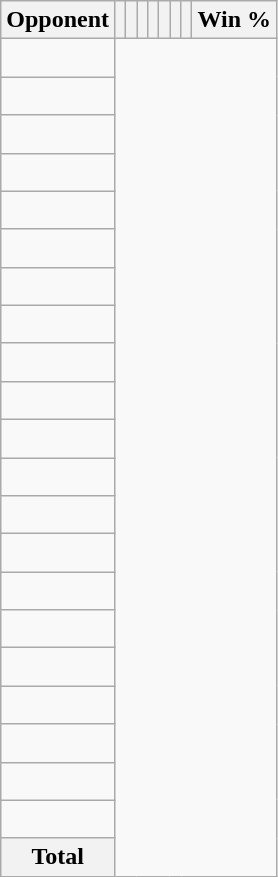<table class="wikitable sortable collapsible collapsed" style="text-align: center;">
<tr>
<th>Opponent</th>
<th></th>
<th></th>
<th></th>
<th></th>
<th></th>
<th></th>
<th></th>
<th>Win %</th>
</tr>
<tr>
<td align="left"><br></td>
</tr>
<tr>
<td align="left"><br></td>
</tr>
<tr>
<td align="left"><br></td>
</tr>
<tr>
<td align="left"><br></td>
</tr>
<tr>
<td align="left"><br></td>
</tr>
<tr>
<td align="left"><br></td>
</tr>
<tr>
<td align="left"><br></td>
</tr>
<tr>
<td align="left"><br></td>
</tr>
<tr>
<td align="left"><br></td>
</tr>
<tr>
<td align="left"><br></td>
</tr>
<tr>
<td align="left"><br></td>
</tr>
<tr>
<td align="left"><br></td>
</tr>
<tr>
<td align="left"><br></td>
</tr>
<tr>
<td align="left"><br></td>
</tr>
<tr>
<td align="left"><br></td>
</tr>
<tr>
<td align="left"><br></td>
</tr>
<tr>
<td align="left"><br></td>
</tr>
<tr>
<td align="left"><br></td>
</tr>
<tr>
<td align="left"><br></td>
</tr>
<tr>
<td align="left"><br></td>
</tr>
<tr>
<td align="left"><br></td>
</tr>
<tr class="sortbottom">
<th>Total<br></th>
</tr>
</table>
